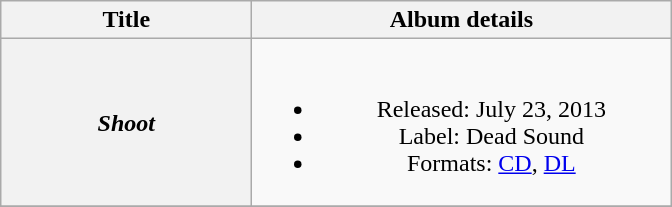<table class="wikitable plainrowheaders" style="text-align:center;">
<tr>
<th scope="col" colwspan="2" style="width:10em;">Title</th>
<th scope="col" colspan="2" style="width:17em;">Album details</th>
</tr>
<tr>
<th scope="row"><em>Shoot</em></th>
<td><br><ul><li>Released: July 23, 2013</li><li>Label: Dead Sound</li><li>Formats: <a href='#'>CD</a>, <a href='#'>DL</a></li></ul></td>
</tr>
<tr>
</tr>
</table>
